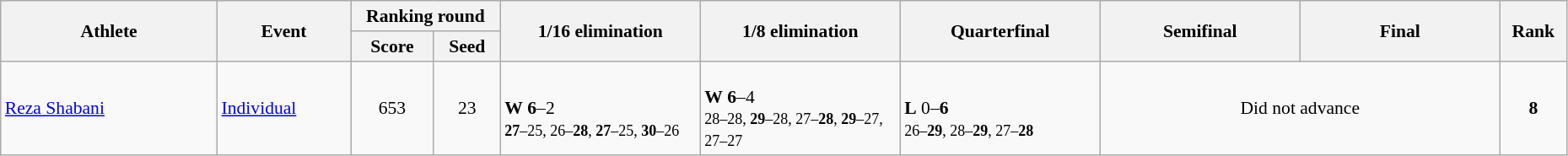<table class="wikitable" width="98%" style="text-align:left; font-size:90%">
<tr>
<th rowspan="2" width="13%">Athlete</th>
<th rowspan="2" width="8%">Event</th>
<th colspan="2">Ranking round</th>
<th rowspan="2" width="12%">1/16 elimination</th>
<th rowspan="2" width="12%">1/8 elimination</th>
<th rowspan="2" width="12%">Quarterfinal</th>
<th rowspan="2" width="12%">Semifinal</th>
<th rowspan="2" width="12%">Final</th>
<th rowspan="2" width="4%">Rank</th>
</tr>
<tr>
<th width="5%">Score</th>
<th width="4%">Seed</th>
</tr>
<tr>
<td><a href='#'>Reza Shabani</a></td>
<td><a href='#'>Individual</a></td>
<td align="center">653</td>
<td align="center">23</td>
<td><br><strong>W</strong> <strong>6</strong>–2<br><small><strong>27</strong>–25, 26–<strong>28</strong>, <strong>27</strong>–25, <strong>30</strong>–26</small></td>
<td><br><strong>W</strong> <strong>6</strong>–4<br><small>28–28, <strong>29</strong>–28, 27–<strong>28</strong>, <strong>29</strong>–27, 27–27</small></td>
<td><br><strong>L</strong> 0–<strong>6</strong><br><small>26–<strong>29</strong>, 28–<strong>29</strong>, 27–<strong>28</strong></small></td>
<td colspan=2 align=center>Did not advance</td>
<td align="center"><strong>8</strong></td>
</tr>
</table>
